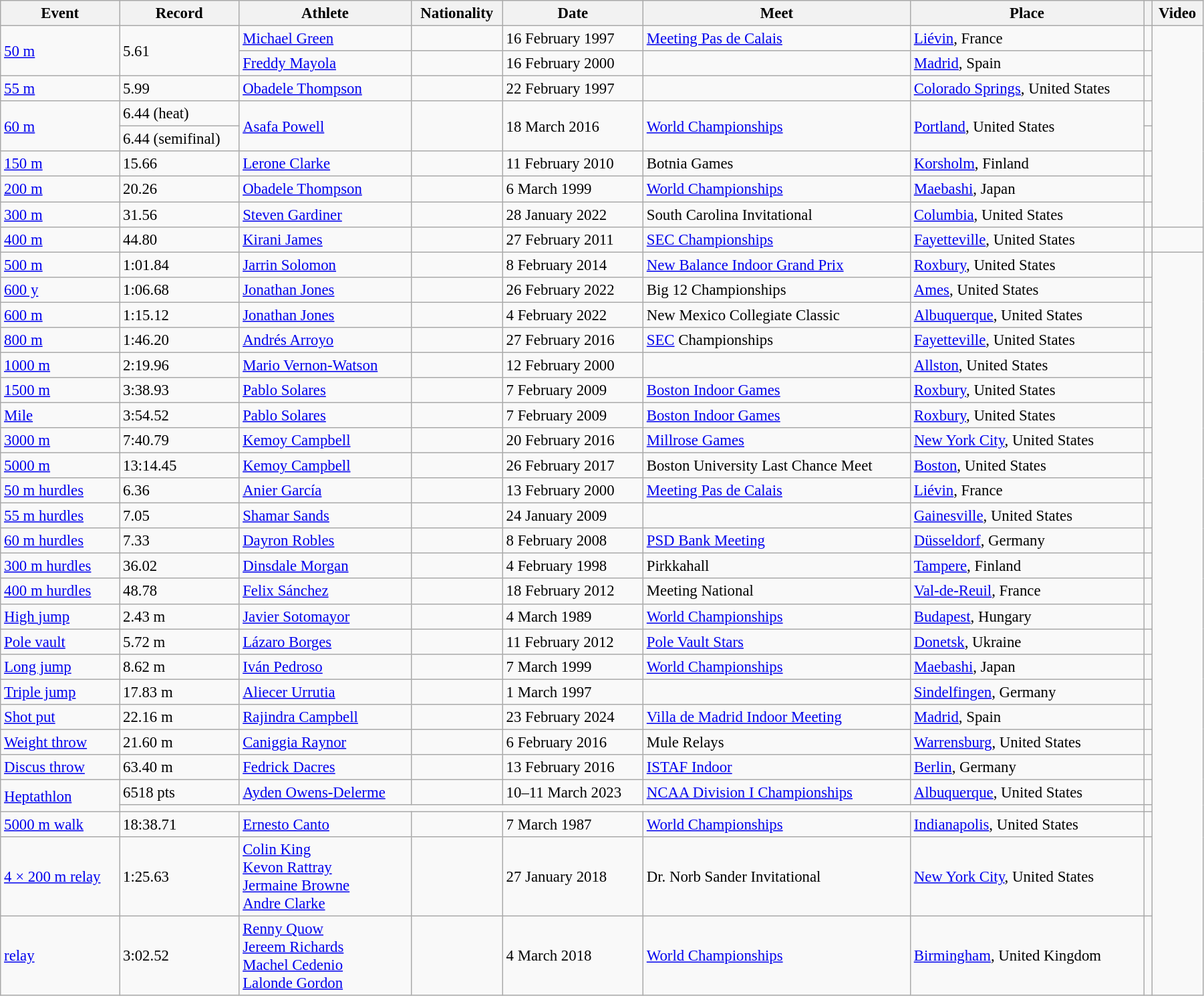<table class="wikitable" style="font-size:95%; width: 95%;">
<tr>
<th>Event</th>
<th>Record</th>
<th>Athlete</th>
<th>Nationality</th>
<th>Date</th>
<th>Meet</th>
<th>Place</th>
<th></th>
<th>Video</th>
</tr>
<tr>
<td rowspan=2><a href='#'>50 m</a></td>
<td rowspan=2>5.61</td>
<td><a href='#'>Michael Green</a></td>
<td></td>
<td>16 February 1997</td>
<td><a href='#'>Meeting Pas de Calais</a></td>
<td><a href='#'>Liévin</a>, France</td>
<td></td>
</tr>
<tr>
<td><a href='#'>Freddy Mayola</a></td>
<td></td>
<td>16 February 2000</td>
<td></td>
<td><a href='#'>Madrid</a>, Spain</td>
<td></td>
</tr>
<tr>
<td><a href='#'>55 m</a></td>
<td>5.99  </td>
<td><a href='#'>Obadele Thompson</a></td>
<td></td>
<td>22 February 1997</td>
<td></td>
<td><a href='#'>Colorado Springs</a>, United States</td>
<td></td>
</tr>
<tr>
<td rowspan=2><a href='#'>60 m</a></td>
<td>6.44 (heat)</td>
<td rowspan=2><a href='#'>Asafa Powell</a></td>
<td rowspan=2></td>
<td rowspan=2>18 March 2016</td>
<td rowspan=2><a href='#'>World Championships</a></td>
<td rowspan=2><a href='#'>Portland</a>, United States</td>
<td></td>
</tr>
<tr>
<td>6.44 (semifinal)</td>
<td></td>
</tr>
<tr>
<td><a href='#'>150 m</a></td>
<td>15.66</td>
<td><a href='#'>Lerone Clarke</a></td>
<td></td>
<td>11 February 2010</td>
<td>Botnia Games</td>
<td><a href='#'>Korsholm</a>, Finland</td>
<td></td>
</tr>
<tr>
<td><a href='#'>200 m</a></td>
<td>20.26</td>
<td><a href='#'>Obadele Thompson</a></td>
<td></td>
<td>6 March 1999</td>
<td><a href='#'>World Championships</a></td>
<td><a href='#'>Maebashi</a>, Japan</td>
<td></td>
</tr>
<tr>
<td><a href='#'>300 m</a></td>
<td>31.56</td>
<td><a href='#'>Steven Gardiner</a></td>
<td></td>
<td>28 January 2022</td>
<td>South Carolina Invitational</td>
<td><a href='#'>Columbia</a>, United States</td>
<td></td>
</tr>
<tr>
<td><a href='#'>400 m</a></td>
<td>44.80</td>
<td><a href='#'>Kirani James</a></td>
<td></td>
<td>27 February 2011</td>
<td><a href='#'>SEC Championships</a></td>
<td><a href='#'>Fayetteville</a>, United States</td>
<td></td>
<td></td>
</tr>
<tr>
<td><a href='#'>500 m</a></td>
<td>1:01.84</td>
<td><a href='#'>Jarrin Solomon</a></td>
<td></td>
<td>8 February 2014</td>
<td><a href='#'>New Balance Indoor Grand Prix</a></td>
<td><a href='#'>Roxbury</a>, United States</td>
<td></td>
</tr>
<tr>
<td><a href='#'>600 y</a></td>
<td>1:06.68 </td>
<td><a href='#'>Jonathan Jones</a></td>
<td></td>
<td>26 February 2022</td>
<td>Big 12 Championships</td>
<td><a href='#'>Ames</a>, United States</td>
<td></td>
</tr>
<tr>
<td><a href='#'>600 m</a></td>
<td>1:15.12 </td>
<td><a href='#'>Jonathan Jones</a></td>
<td></td>
<td>4 February 2022</td>
<td>New Mexico Collegiate Classic</td>
<td><a href='#'>Albuquerque</a>, United States</td>
<td></td>
</tr>
<tr>
<td><a href='#'>800 m</a></td>
<td>1:46.20</td>
<td><a href='#'>Andrés Arroyo</a></td>
<td></td>
<td>27 February 2016</td>
<td><a href='#'>SEC</a> Championships</td>
<td><a href='#'>Fayetteville</a>, United States</td>
<td></td>
</tr>
<tr>
<td><a href='#'>1000 m</a></td>
<td>2:19.96</td>
<td><a href='#'>Mario Vernon-Watson</a></td>
<td></td>
<td>12 February 2000</td>
<td></td>
<td><a href='#'>Allston</a>, United States</td>
<td></td>
</tr>
<tr>
<td><a href='#'>1500 m</a></td>
<td>3:38.93</td>
<td><a href='#'>Pablo Solares</a></td>
<td></td>
<td>7 February 2009</td>
<td><a href='#'>Boston Indoor Games</a></td>
<td><a href='#'>Roxbury</a>, United States</td>
<td></td>
</tr>
<tr>
<td><a href='#'>Mile</a></td>
<td>3:54.52</td>
<td><a href='#'>Pablo Solares</a></td>
<td></td>
<td>7 February 2009</td>
<td><a href='#'>Boston Indoor Games</a></td>
<td><a href='#'>Roxbury</a>, United States</td>
<td></td>
</tr>
<tr>
<td><a href='#'>3000 m</a></td>
<td>7:40.79</td>
<td><a href='#'>Kemoy Campbell</a></td>
<td></td>
<td>20 February 2016</td>
<td><a href='#'>Millrose Games</a></td>
<td><a href='#'>New York City</a>, United States</td>
<td></td>
</tr>
<tr>
<td><a href='#'>5000 m</a></td>
<td>13:14.45</td>
<td><a href='#'>Kemoy Campbell</a></td>
<td></td>
<td>26 February 2017</td>
<td>Boston University Last Chance Meet</td>
<td><a href='#'>Boston</a>, United States</td>
<td></td>
</tr>
<tr>
<td><a href='#'>50 m hurdles</a></td>
<td>6.36</td>
<td><a href='#'>Anier García</a></td>
<td></td>
<td>13 February 2000</td>
<td><a href='#'>Meeting Pas de Calais</a></td>
<td><a href='#'>Liévin</a>, France</td>
<td></td>
</tr>
<tr>
<td><a href='#'>55 m hurdles</a></td>
<td>7.05</td>
<td><a href='#'>Shamar Sands</a></td>
<td></td>
<td>24 January 2009</td>
<td></td>
<td><a href='#'>Gainesville</a>, United States</td>
<td></td>
</tr>
<tr>
<td><a href='#'>60 m hurdles</a></td>
<td>7.33</td>
<td><a href='#'>Dayron Robles</a></td>
<td></td>
<td>8 February 2008</td>
<td><a href='#'>PSD Bank Meeting</a></td>
<td><a href='#'>Düsseldorf</a>, Germany</td>
<td></td>
</tr>
<tr>
<td><a href='#'>300 m hurdles</a></td>
<td>36.02 </td>
<td><a href='#'>Dinsdale Morgan</a></td>
<td></td>
<td>4 February 1998</td>
<td>Pirkkahall</td>
<td><a href='#'>Tampere</a>, Finland</td>
<td></td>
</tr>
<tr>
<td><a href='#'>400 m hurdles</a></td>
<td>48.78</td>
<td><a href='#'>Felix Sánchez</a></td>
<td></td>
<td>18 February 2012</td>
<td>Meeting National</td>
<td><a href='#'>Val-de-Reuil</a>, France</td>
<td></td>
</tr>
<tr>
<td><a href='#'>High jump</a></td>
<td>2.43 m</td>
<td><a href='#'>Javier Sotomayor</a></td>
<td></td>
<td>4 March 1989</td>
<td><a href='#'>World Championships</a></td>
<td><a href='#'>Budapest</a>, Hungary</td>
<td></td>
</tr>
<tr>
<td><a href='#'>Pole vault</a></td>
<td>5.72 m</td>
<td><a href='#'>Lázaro Borges</a></td>
<td></td>
<td>11 February 2012</td>
<td><a href='#'>Pole Vault Stars</a></td>
<td><a href='#'>Donetsk</a>, Ukraine</td>
<td></td>
</tr>
<tr>
<td><a href='#'>Long jump</a></td>
<td>8.62 m</td>
<td><a href='#'>Iván Pedroso</a></td>
<td></td>
<td>7 March 1999</td>
<td><a href='#'>World Championships</a></td>
<td><a href='#'>Maebashi</a>, Japan</td>
<td></td>
</tr>
<tr>
<td><a href='#'>Triple jump</a></td>
<td>17.83 m</td>
<td><a href='#'>Aliecer Urrutia</a></td>
<td></td>
<td>1 March 1997</td>
<td></td>
<td><a href='#'>Sindelfingen</a>, Germany</td>
<td></td>
</tr>
<tr>
<td><a href='#'>Shot put</a></td>
<td>22.16 m</td>
<td><a href='#'>Rajindra Campbell</a></td>
<td></td>
<td>23 February 2024</td>
<td><a href='#'>Villa de Madrid Indoor Meeting</a></td>
<td><a href='#'>Madrid</a>, Spain</td>
<td></td>
</tr>
<tr>
<td><a href='#'>Weight throw</a></td>
<td>21.60 m</td>
<td><a href='#'>Caniggia Raynor</a></td>
<td></td>
<td>6 February 2016</td>
<td>Mule Relays</td>
<td><a href='#'>Warrensburg</a>, United States</td>
<td></td>
</tr>
<tr>
<td><a href='#'>Discus throw</a></td>
<td>63.40 m</td>
<td><a href='#'>Fedrick Dacres</a></td>
<td></td>
<td>13 February 2016</td>
<td><a href='#'>ISTAF Indoor</a></td>
<td><a href='#'>Berlin</a>, Germany</td>
<td></td>
</tr>
<tr>
<td rowspan=2><a href='#'>Heptathlon</a></td>
<td>6518 pts </td>
<td><a href='#'>Ayden Owens-Delerme</a></td>
<td></td>
<td>10–11 March 2023</td>
<td><a href='#'>NCAA Division I Championships</a></td>
<td><a href='#'>Albuquerque</a>, United States</td>
<td></td>
</tr>
<tr>
<td colspan=6></td>
<td></td>
</tr>
<tr>
<td><a href='#'>5000 m walk</a></td>
<td>18:38.71</td>
<td><a href='#'>Ernesto Canto</a></td>
<td></td>
<td>7 March 1987</td>
<td><a href='#'>World Championships</a></td>
<td><a href='#'>Indianapolis</a>, United States</td>
<td></td>
</tr>
<tr>
<td><a href='#'>4 × 200 m relay</a></td>
<td>1:25.63</td>
<td><a href='#'>Colin King</a><br><a href='#'>Kevon Rattray</a><br><a href='#'>Jermaine Browne</a><br><a href='#'>Andre Clarke</a></td>
<td></td>
<td>27 January 2018</td>
<td>Dr. Norb Sander Invitational</td>
<td><a href='#'>New York City</a>, United States</td>
<td></td>
</tr>
<tr>
<td><a href='#'> relay</a></td>
<td>3:02.52</td>
<td><a href='#'>Renny Quow</a><br><a href='#'>Jereem Richards</a><br><a href='#'>Machel Cedenio</a><br><a href='#'>Lalonde Gordon</a></td>
<td></td>
<td>4 March 2018</td>
<td><a href='#'>World Championships</a></td>
<td><a href='#'>Birmingham</a>, United Kingdom</td>
<td></td>
</tr>
</table>
